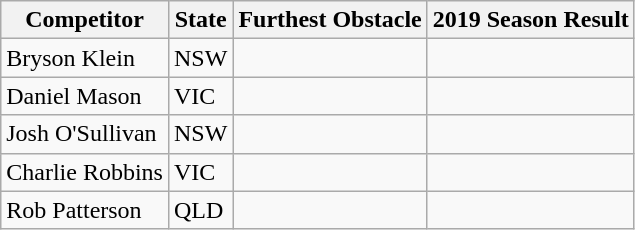<table class="wikitable sortable mw-collapsible">
<tr>
<th>Competitor</th>
<th>State</th>
<th>Furthest Obstacle</th>
<th>2019 Season Result</th>
</tr>
<tr>
<td>Bryson Klein</td>
<td>NSW</td>
<td></td>
<td></td>
</tr>
<tr>
<td>Daniel Mason</td>
<td>VIC</td>
<td></td>
<td></td>
</tr>
<tr>
<td>Josh O'Sullivan</td>
<td>NSW</td>
<td></td>
<td></td>
</tr>
<tr>
<td>Charlie Robbins</td>
<td>VIC</td>
<td></td>
<td></td>
</tr>
<tr>
<td>Rob Patterson</td>
<td>QLD</td>
<td></td>
<td></td>
</tr>
</table>
